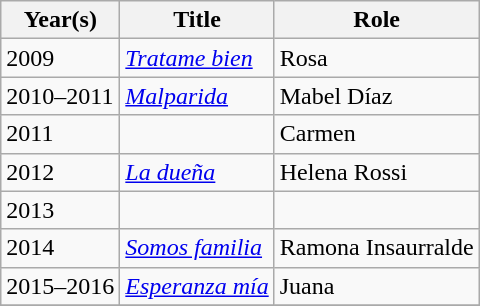<table class="wikitable">
<tr>
<th>Year(s)</th>
<th>Title</th>
<th>Role</th>
</tr>
<tr>
<td>2009</td>
<td><em><a href='#'>Tratame bien</a></em></td>
<td>Rosa</td>
</tr>
<tr>
<td>2010–2011</td>
<td><em><a href='#'>Malparida</a></em></td>
<td>Mabel Díaz</td>
</tr>
<tr>
<td>2011</td>
<td><em></em></td>
<td>Carmen</td>
</tr>
<tr>
<td>2012</td>
<td><em><a href='#'>La dueña</a></em></td>
<td>Helena Rossi</td>
</tr>
<tr>
<td>2013</td>
<td><em></em></td>
<td></td>
</tr>
<tr>
<td>2014</td>
<td><em><a href='#'>Somos familia</a></em></td>
<td>Ramona Insaurralde</td>
</tr>
<tr>
<td>2015–2016</td>
<td><em><a href='#'>Esperanza mía</a></em></td>
<td>Juana</td>
</tr>
<tr>
</tr>
</table>
